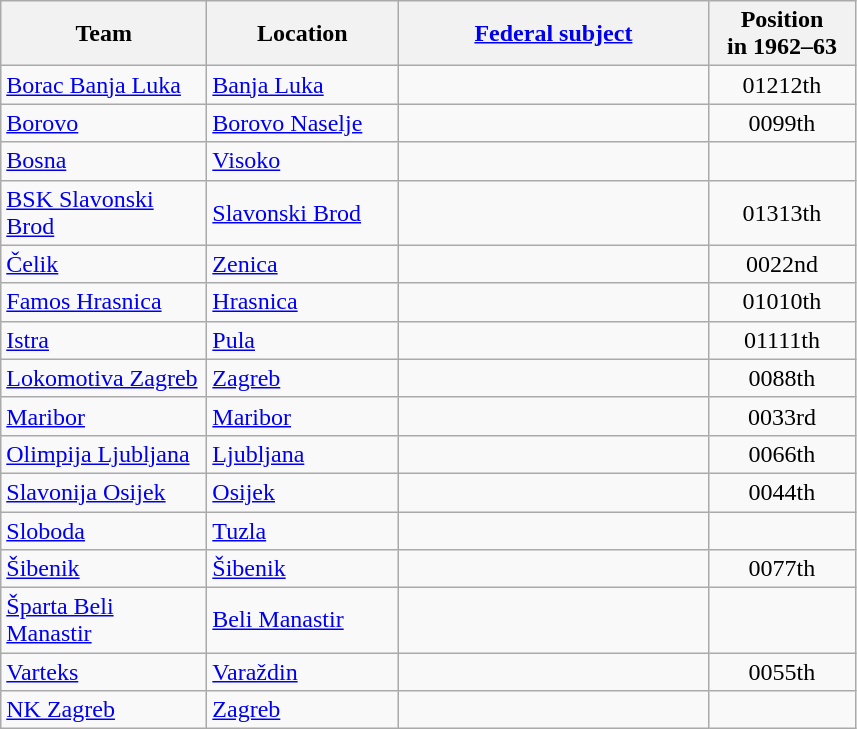<table class="wikitable sortable" style="text-align:left">
<tr>
<th width="130">Team</th>
<th width="120">Location</th>
<th width="200"><a href='#'>Federal subject</a></th>
<th width="90">Position<br>in 1962–63</th>
</tr>
<tr>
<td><a href='#'>Borac Banja Luka</a></td>
<td><a href='#'>Banja Luka</a></td>
<td></td>
<td style="text-align:center"><span>012</span>12th</td>
</tr>
<tr>
<td><a href='#'>Borovo</a></td>
<td><a href='#'>Borovo Naselje</a></td>
<td></td>
<td style="text-align:center"><span>009</span>9th</td>
</tr>
<tr>
<td><a href='#'>Bosna</a></td>
<td><a href='#'>Visoko</a></td>
<td></td>
<td></td>
</tr>
<tr>
<td><a href='#'>BSK Slavonski Brod</a></td>
<td><a href='#'>Slavonski Brod</a></td>
<td></td>
<td style="text-align:center"><span>013</span>13th</td>
</tr>
<tr>
<td><a href='#'>Čelik</a></td>
<td><a href='#'>Zenica</a></td>
<td></td>
<td style="text-align:center"><span>002</span>2nd</td>
</tr>
<tr>
<td><a href='#'>Famos Hrasnica</a></td>
<td><a href='#'>Hrasnica</a></td>
<td></td>
<td style="text-align:center"><span>010</span>10th</td>
</tr>
<tr>
<td><a href='#'>Istra</a></td>
<td><a href='#'>Pula</a></td>
<td></td>
<td style="text-align:center"><span>011</span>11th</td>
</tr>
<tr>
<td><a href='#'>Lokomotiva Zagreb</a></td>
<td><a href='#'>Zagreb</a></td>
<td></td>
<td style="text-align:center"><span>008</span>8th</td>
</tr>
<tr>
<td><a href='#'>Maribor</a></td>
<td><a href='#'>Maribor</a></td>
<td></td>
<td style="text-align:center"><span>003</span>3rd</td>
</tr>
<tr>
<td><a href='#'>Olimpija Ljubljana</a></td>
<td><a href='#'>Ljubljana</a></td>
<td></td>
<td style="text-align:center"><span>006</span>6th</td>
</tr>
<tr>
<td><a href='#'>Slavonija Osijek</a></td>
<td><a href='#'>Osijek</a></td>
<td></td>
<td style="text-align:center"><span>004</span>4th</td>
</tr>
<tr>
<td><a href='#'>Sloboda</a></td>
<td><a href='#'>Tuzla</a></td>
<td></td>
<td></td>
</tr>
<tr>
<td><a href='#'>Šibenik</a></td>
<td><a href='#'>Šibenik</a></td>
<td></td>
<td style="text-align:center"><span>007</span>7th</td>
</tr>
<tr>
<td><a href='#'>Šparta Beli Manastir</a></td>
<td><a href='#'>Beli Manastir</a></td>
<td></td>
<td></td>
</tr>
<tr>
<td><a href='#'>Varteks</a></td>
<td><a href='#'>Varaždin</a></td>
<td></td>
<td style="text-align:center"><span>005</span>5th</td>
</tr>
<tr>
<td><a href='#'>NK Zagreb</a></td>
<td><a href='#'>Zagreb</a></td>
<td></td>
<td></td>
</tr>
</table>
